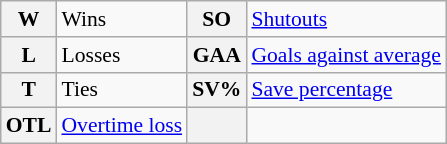<table class="wikitable" style="font-size:90%;">
<tr>
<th>W</th>
<td>Wins</td>
<th>SO</th>
<td><a href='#'>Shutouts</a></td>
</tr>
<tr>
<th>L</th>
<td>Losses</td>
<th>GAA</th>
<td><a href='#'>Goals against average</a></td>
</tr>
<tr>
<th>T</th>
<td>Ties</td>
<th>SV%</th>
<td><a href='#'>Save percentage</a></td>
</tr>
<tr>
<th>OTL</th>
<td><a href='#'>Overtime loss</a></td>
<th></th>
<td></td>
</tr>
</table>
